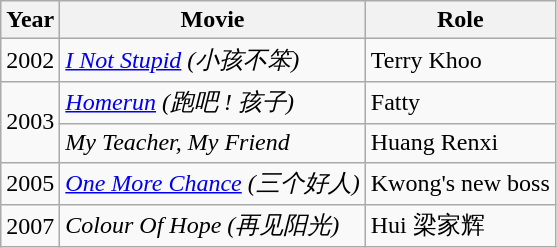<table class="wikitable">
<tr>
<th>Year</th>
<th>Movie</th>
<th>Role</th>
</tr>
<tr>
<td>2002</td>
<td><em><a href='#'>I Not Stupid</a> (小孩不笨)</em></td>
<td>Terry Khoo</td>
</tr>
<tr>
<td rowspan="2">2003</td>
<td><em><a href='#'>Homerun</a> (跑吧 ! 孩子)</em></td>
<td>Fatty</td>
</tr>
<tr>
<td><em>My Teacher, My Friend</em></td>
<td>Huang Renxi</td>
</tr>
<tr>
<td>2005</td>
<td><em><a href='#'>One More Chance</a> (三个好人)</em></td>
<td>Kwong's new boss</td>
</tr>
<tr>
<td>2007</td>
<td><em>Colour Of Hope (再见阳光)</em></td>
<td>Hui 梁家辉</td>
</tr>
</table>
